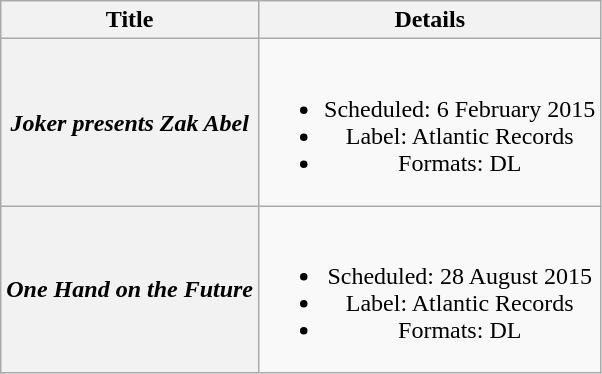<table class="wikitable plainrowheaders" style="text-align:center;">
<tr>
<th scope="col">Title</th>
<th scope="col">Details</th>
</tr>
<tr>
<th scope="row"><em>Joker presents Zak Abel</em></th>
<td><br><ul><li>Scheduled: 6 February 2015</li><li>Label: Atlantic Records</li><li>Formats: DL</li></ul></td>
</tr>
<tr>
<th scope="row"><em>One Hand on the Future</em></th>
<td><br><ul><li>Scheduled: 28 August 2015</li><li>Label: Atlantic Records</li><li>Formats: DL</li></ul></td>
</tr>
</table>
